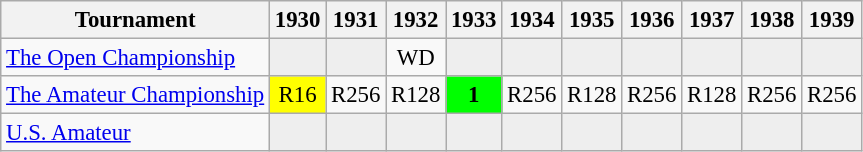<table class="wikitable" style="font-size:95%;text-align:center;">
<tr>
<th>Tournament</th>
<th>1930</th>
<th>1931</th>
<th>1932</th>
<th>1933</th>
<th>1934</th>
<th>1935</th>
<th>1936</th>
<th>1937</th>
<th>1938</th>
<th>1939</th>
</tr>
<tr>
<td align=left><a href='#'>The Open Championship</a></td>
<td style="background:#eeeeee;"></td>
<td style="background:#eeeeee;"></td>
<td>WD</td>
<td style="background:#eeeeee;"></td>
<td style="background:#eeeeee;"></td>
<td style="background:#eeeeee;"></td>
<td style="background:#eeeeee;"></td>
<td style="background:#eeeeee;"></td>
<td style="background:#eeeeee;"></td>
<td style="background:#eeeeee;"></td>
</tr>
<tr>
<td align=left><a href='#'>The Amateur Championship</a></td>
<td style="background:yellow;">R16</td>
<td>R256</td>
<td>R128</td>
<td style="background:#00ff00;"><strong>1</strong></td>
<td>R256</td>
<td>R128</td>
<td>R256</td>
<td>R128</td>
<td>R256</td>
<td>R256</td>
</tr>
<tr>
<td align=left><a href='#'>U.S. Amateur</a></td>
<td style="background:#eeeeee;"></td>
<td style="background:#eeeeee;"></td>
<td style="background:#eeeeee;"></td>
<td style="background:#eeeeee;"></td>
<td style="background:#eeeeee;"></td>
<td style="background:#eeeeee;"></td>
<td style="background:#eeeeee;"></td>
<td style="background:#eeeeee;"></td>
<td style="background:#eeeeee;"></td>
<td style="background:#eeeeee;"></td>
</tr>
</table>
